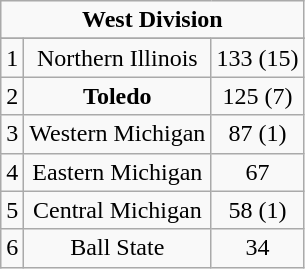<table class="wikitable">
<tr align="center">
<td align="center" Colspan="3"><strong>West Division</strong></td>
</tr>
<tr align="center">
</tr>
<tr align="center">
<td>1</td>
<td>Northern Illinois</td>
<td>133 (15)</td>
</tr>
<tr align="center">
<td>2</td>
<td><strong>Toledo</strong></td>
<td>125 (7)</td>
</tr>
<tr align="center">
<td>3</td>
<td>Western Michigan</td>
<td>87 (1)</td>
</tr>
<tr align="center">
<td>4</td>
<td>Eastern Michigan</td>
<td>67</td>
</tr>
<tr align="center">
<td>5</td>
<td>Central Michigan</td>
<td>58 (1)</td>
</tr>
<tr align="center">
<td>6</td>
<td>Ball State</td>
<td>34</td>
</tr>
</table>
